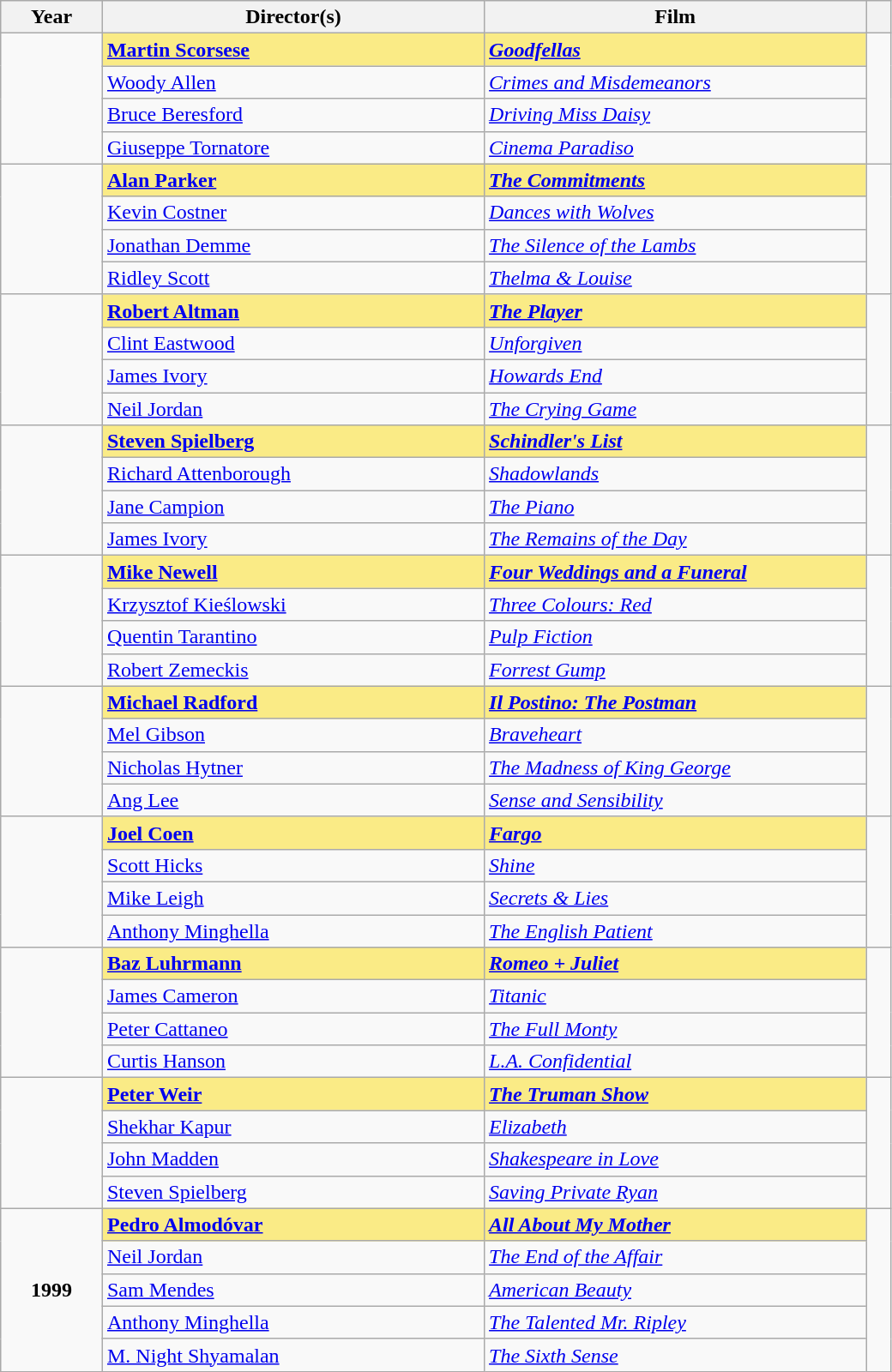<table class="wikitable sortable">
<tr>
<th scope="col" style="width:8%;">Year</th>
<th scope="col" style="width:30%;">Director(s)</th>
<th scope="col" style="width:30%;">Film</th>
<th scope="col" style="width:2%;" class="unsortable"></th>
</tr>
<tr>
<td rowspan="4"></td>
<td style="background:#FAEB86"><strong><a href='#'>Martin Scorsese</a></strong></td>
<td style="background:#FAEB86"><strong><em><a href='#'>Goodfellas</a></em></strong></td>
<td rowspan=4></td>
</tr>
<tr>
<td><a href='#'>Woody Allen</a></td>
<td><em><a href='#'>Crimes and Misdemeanors</a></em></td>
</tr>
<tr>
<td><a href='#'>Bruce Beresford</a></td>
<td><em><a href='#'>Driving Miss Daisy</a> </em></td>
</tr>
<tr>
<td><a href='#'>Giuseppe Tornatore</a></td>
<td><em><a href='#'>Cinema Paradiso</a> </em></td>
</tr>
<tr>
<td rowspan="4"></td>
<td style="background:#FAEB86"><strong><a href='#'>Alan Parker</a></strong></td>
<td style="background:#FAEB86"><strong><em><a href='#'>The Commitments</a></em></strong></td>
<td rowspan=4></td>
</tr>
<tr>
<td><a href='#'>Kevin Costner</a></td>
<td><em><a href='#'>Dances with Wolves</a></em></td>
</tr>
<tr>
<td><a href='#'>Jonathan Demme</a></td>
<td><em><a href='#'>The Silence of the Lambs</a></em></td>
</tr>
<tr>
<td><a href='#'>Ridley Scott</a></td>
<td><em><a href='#'>Thelma & Louise</a></em></td>
</tr>
<tr>
<td rowspan="4"></td>
<td style="background:#FAEB86"><strong><a href='#'>Robert Altman</a></strong></td>
<td style="background:#FAEB86"><strong><em><a href='#'>The Player</a></em></strong></td>
<td rowspan=4></td>
</tr>
<tr>
<td><a href='#'>Clint Eastwood</a></td>
<td><em><a href='#'>Unforgiven</a></em></td>
</tr>
<tr>
<td><a href='#'>James Ivory</a></td>
<td><em><a href='#'>Howards End</a></em></td>
</tr>
<tr>
<td><a href='#'>Neil Jordan</a></td>
<td><em><a href='#'>The Crying Game</a></em></td>
</tr>
<tr>
<td rowspan="4"></td>
<td style="background:#FAEB86"><strong><a href='#'>Steven Spielberg</a></strong></td>
<td style="background:#FAEB86"><strong><em><a href='#'>Schindler's List</a></em></strong></td>
<td rowspan=4></td>
</tr>
<tr>
<td><a href='#'>Richard Attenborough</a></td>
<td><em><a href='#'>Shadowlands</a></em></td>
</tr>
<tr>
<td><a href='#'>Jane Campion</a></td>
<td><em><a href='#'>The Piano</a></em></td>
</tr>
<tr>
<td><a href='#'>James Ivory</a></td>
<td><em><a href='#'>The Remains of the Day</a></em></td>
</tr>
<tr>
<td rowspan="4"></td>
<td style="background:#FAEB86"><strong><a href='#'>Mike Newell</a></strong></td>
<td style="background:#FAEB86"><strong><em><a href='#'>Four Weddings and a Funeral</a></em></strong></td>
<td rowspan=4></td>
</tr>
<tr>
<td><a href='#'>Krzysztof Kieślowski</a></td>
<td><em><a href='#'>Three Colours: Red</a></em></td>
</tr>
<tr>
<td><a href='#'>Quentin Tarantino</a></td>
<td><em><a href='#'>Pulp Fiction</a></em></td>
</tr>
<tr>
<td><a href='#'>Robert Zemeckis</a></td>
<td><em><a href='#'>Forrest Gump</a></em></td>
</tr>
<tr>
<td rowspan="4"></td>
<td style="background:#FAEB86"><strong><a href='#'>Michael Radford</a></strong></td>
<td style="background:#FAEB86"><strong><em><a href='#'>Il Postino: The Postman</a></em></strong></td>
<td rowspan=4></td>
</tr>
<tr>
<td><a href='#'>Mel Gibson</a></td>
<td><em><a href='#'>Braveheart</a></em></td>
</tr>
<tr>
<td><a href='#'>Nicholas Hytner</a></td>
<td><em><a href='#'>The Madness of King George</a></em></td>
</tr>
<tr>
<td><a href='#'>Ang Lee</a></td>
<td><em><a href='#'>Sense and Sensibility</a></em></td>
</tr>
<tr>
<td rowspan="4"></td>
<td style="background:#FAEB86"><strong><a href='#'>Joel Coen</a></strong></td>
<td style="background:#FAEB86"><strong><em><a href='#'>Fargo</a></em></strong></td>
<td rowspan=4></td>
</tr>
<tr>
<td><a href='#'>Scott Hicks</a></td>
<td><em><a href='#'>Shine</a></em></td>
</tr>
<tr>
<td><a href='#'>Mike Leigh</a></td>
<td><em><a href='#'>Secrets & Lies</a></em></td>
</tr>
<tr>
<td><a href='#'>Anthony Minghella</a></td>
<td><em><a href='#'>The English Patient</a></em></td>
</tr>
<tr>
<td rowspan="4"></td>
<td style="background:#FAEB86"><strong><a href='#'>Baz Luhrmann</a></strong></td>
<td style="background:#FAEB86"><strong><em><a href='#'>Romeo + Juliet</a></em></strong></td>
<td rowspan=4></td>
</tr>
<tr>
<td><a href='#'>James Cameron</a></td>
<td><em><a href='#'>Titanic</a></em></td>
</tr>
<tr>
<td><a href='#'>Peter Cattaneo</a></td>
<td><em><a href='#'>The Full Monty</a></em></td>
</tr>
<tr>
<td><a href='#'>Curtis Hanson</a></td>
<td><em><a href='#'>L.A. Confidential</a></em></td>
</tr>
<tr>
<td rowspan="4"></td>
<td style="background:#FAEB86"><strong><a href='#'>Peter Weir</a></strong></td>
<td style="background:#FAEB86"><strong><em><a href='#'>The Truman Show</a></em></strong></td>
<td rowspan=4></td>
</tr>
<tr>
<td><a href='#'>Shekhar Kapur</a></td>
<td><em><a href='#'>Elizabeth</a></em></td>
</tr>
<tr>
<td><a href='#'>John Madden</a></td>
<td><em><a href='#'>Shakespeare in Love</a></em></td>
</tr>
<tr>
<td><a href='#'>Steven Spielberg</a></td>
<td><em><a href='#'>Saving Private Ryan</a></em></td>
</tr>
<tr>
<td rowspan="5", align=center><strong>1999</strong><br></td>
<td style="background:#FAEB86"><strong><a href='#'>Pedro Almodóvar</a></strong></td>
<td style="background:#FAEB86"><strong><em><a href='#'>All About My Mother</a></em></strong></td>
<td rowspan=5></td>
</tr>
<tr>
<td><a href='#'>Neil Jordan</a></td>
<td><em><a href='#'>The End of the Affair</a></em></td>
</tr>
<tr>
<td><a href='#'>Sam Mendes</a></td>
<td><em><a href='#'>American Beauty</a></em></td>
</tr>
<tr>
<td><a href='#'>Anthony Minghella</a></td>
<td><em><a href='#'>The Talented Mr. Ripley</a></em></td>
</tr>
<tr>
<td><a href='#'>M. Night Shyamalan</a></td>
<td><em><a href='#'>The Sixth Sense</a></em></td>
</tr>
</table>
